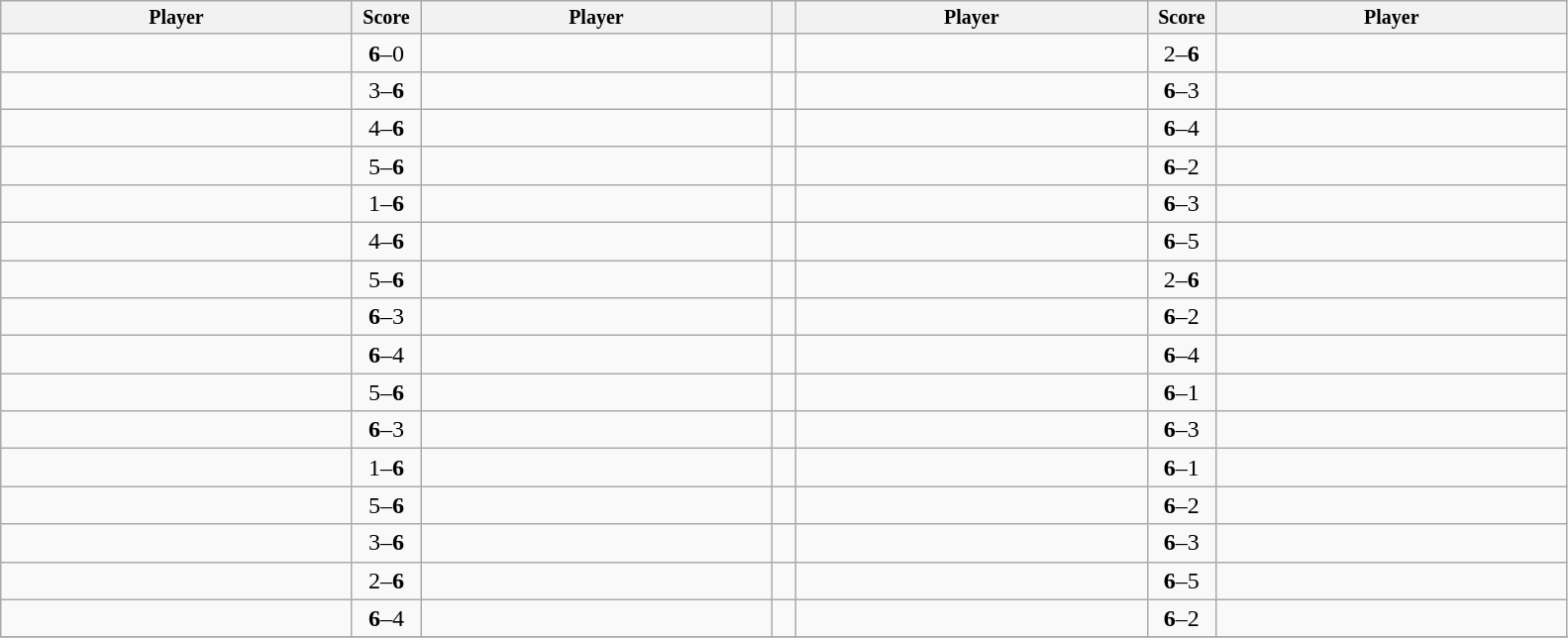<table class="wikitable">
<tr style="font-size:10pt;font-weight:bold">
<th width=230>Player</th>
<th width=40>Score</th>
<th width=230>Player</th>
<th width=10></th>
<th width=230>Player</th>
<th width=40>Score</th>
<th width=230>Player</th>
</tr>
<tr>
<td></td>
<td align=center><strong>6</strong>–0</td>
<td></td>
<td></td>
<td></td>
<td align=center>2–<strong>6</strong></td>
<td></td>
</tr>
<tr>
<td></td>
<td align=center>3–<strong>6</strong></td>
<td></td>
<td></td>
<td></td>
<td align=center><strong>6</strong>–3</td>
<td></td>
</tr>
<tr>
<td></td>
<td align=center>4–<strong>6</strong></td>
<td></td>
<td></td>
<td></td>
<td align=center><strong>6</strong>–4</td>
<td {{nowrap></td>
</tr>
<tr>
<td></td>
<td align=center>5–<strong>6</strong></td>
<td></td>
<td></td>
<td></td>
<td align=center><strong>6</strong>–2</td>
<td></td>
</tr>
<tr>
<td></td>
<td align=center>1–<strong>6</strong></td>
<td></td>
<td></td>
<td></td>
<td align=center><strong>6</strong>–3</td>
<td></td>
</tr>
<tr>
<td></td>
<td align=center>4–<strong>6</strong></td>
<td></td>
<td></td>
<td></td>
<td align=center><strong>6</strong>–5</td>
<td></td>
</tr>
<tr>
<td></td>
<td align=center>5–<strong>6</strong></td>
<td></td>
<td></td>
<td></td>
<td align=center>2–<strong>6</strong></td>
<td></td>
</tr>
<tr>
<td></td>
<td align=center><strong>6</strong>–3</td>
<td {{nowrap></td>
<td></td>
<td></td>
<td align=center><strong>6</strong>–2</td>
<td></td>
</tr>
<tr>
<td></td>
<td align=center><strong>6</strong>–4</td>
<td></td>
<td></td>
<td></td>
<td align=center><strong>6</strong>–4</td>
<td></td>
</tr>
<tr>
<td></td>
<td align=center>5–<strong>6</strong></td>
<td></td>
<td></td>
<td></td>
<td align=center><strong>6</strong>–1</td>
<td></td>
</tr>
<tr>
<td></td>
<td align=center><strong>6</strong>–3</td>
<td></td>
<td></td>
<td></td>
<td align=center><strong>6</strong>–3</td>
<td></td>
</tr>
<tr>
<td></td>
<td align=center>1–<strong>6</strong></td>
<td></td>
<td></td>
<td></td>
<td align=center><strong>6</strong>–1</td>
<td></td>
</tr>
<tr>
<td></td>
<td align=center>5–<strong>6</strong></td>
<td></td>
<td></td>
<td></td>
<td align=center><strong>6</strong>–2</td>
<td></td>
</tr>
<tr>
<td></td>
<td align=center>3–<strong>6</strong></td>
<td></td>
<td></td>
<td></td>
<td align=center><strong>6</strong>–3</td>
<td></td>
</tr>
<tr>
<td></td>
<td align=center>2–<strong>6</strong></td>
<td></td>
<td></td>
<td></td>
<td align=center><strong>6</strong>–5</td>
<td></td>
</tr>
<tr>
<td></td>
<td align=center><strong>6</strong>–4</td>
<td></td>
<td></td>
<td></td>
<td align=center><strong>6</strong>–2</td>
<td></td>
</tr>
<tr>
</tr>
</table>
